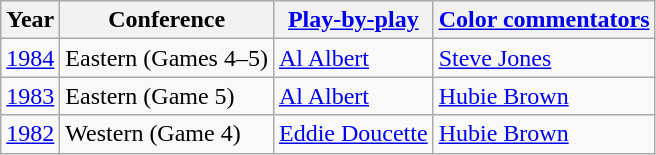<table class="wikitable">
<tr>
<th>Year</th>
<th>Conference</th>
<th><a href='#'>Play-by-play</a></th>
<th><a href='#'>Color commentators</a></th>
</tr>
<tr>
<td><a href='#'>1984</a></td>
<td>Eastern (Games 4–5)</td>
<td><a href='#'>Al Albert</a></td>
<td><a href='#'>Steve Jones</a></td>
</tr>
<tr>
<td><a href='#'>1983</a></td>
<td>Eastern (Game 5)</td>
<td><a href='#'>Al Albert</a></td>
<td><a href='#'>Hubie Brown</a></td>
</tr>
<tr>
<td><a href='#'>1982</a></td>
<td>Western (Game 4)</td>
<td><a href='#'>Eddie Doucette</a></td>
<td><a href='#'>Hubie Brown</a></td>
</tr>
</table>
